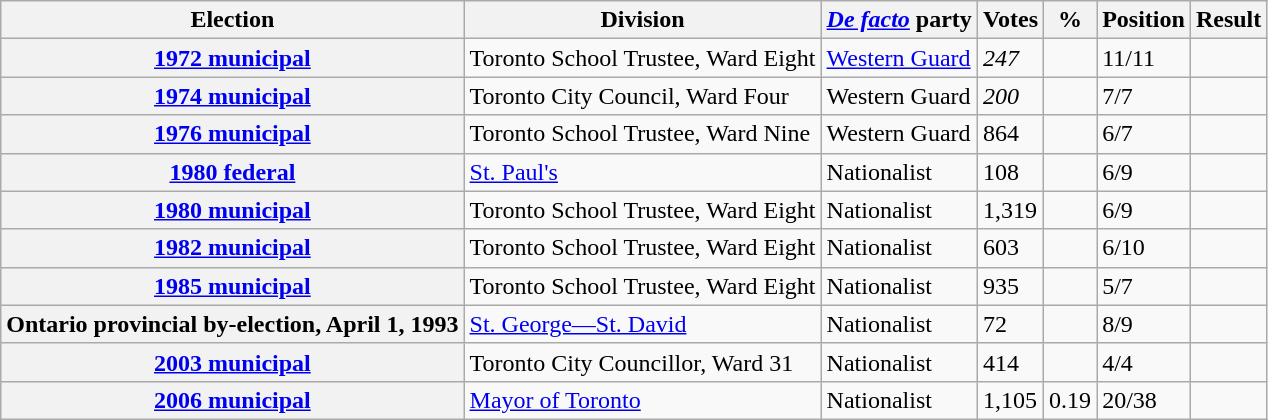<table class="wikitable">
<tr>
<th>Election</th>
<th>Division</th>
<th><em><a href='#'>De facto</a></em> party</th>
<th>Votes</th>
<th>%</th>
<th>Position</th>
<th>Result</th>
</tr>
<tr>
<th><a href='#'>1972 municipal</a></th>
<td>Toronto School Trustee, Ward Eight</td>
<td><a href='#'>Western Guard</a></td>
<td><em>247</em></td>
<td></td>
<td>11/11</td>
<td></td>
</tr>
<tr>
<th><a href='#'>1974 municipal</a></th>
<td>Toronto City Council, Ward Four</td>
<td>Western Guard</td>
<td><em>200</em></td>
<td></td>
<td>7/7</td>
<td></td>
</tr>
<tr>
<th><a href='#'>1976 municipal</a></th>
<td>Toronto School Trustee, Ward Nine</td>
<td>Western Guard</td>
<td>864</td>
<td></td>
<td>6/7</td>
<td></td>
</tr>
<tr>
<th><a href='#'>1980 federal</a></th>
<td><a href='#'>St. Paul's</a></td>
<td>Nationalist</td>
<td>108</td>
<td></td>
<td>6/9</td>
<td></td>
</tr>
<tr>
<th><a href='#'>1980 municipal</a></th>
<td>Toronto School Trustee, Ward Eight</td>
<td>Nationalist</td>
<td>1,319</td>
<td></td>
<td>6/9</td>
<td></td>
</tr>
<tr>
<th><a href='#'>1982 municipal</a></th>
<td>Toronto School Trustee, Ward Eight</td>
<td>Nationalist</td>
<td>603</td>
<td></td>
<td>6/10</td>
<td></td>
</tr>
<tr>
<th><a href='#'>1985 municipal</a></th>
<td>Toronto School Trustee, Ward Eight</td>
<td>Nationalist</td>
<td>935</td>
<td></td>
<td>5/7</td>
<td></td>
</tr>
<tr>
<th>Ontario provincial by-election, April 1, 1993</th>
<td><a href='#'>St. George—St. David</a></td>
<td>Nationalist</td>
<td>72</td>
<td></td>
<td>8/9</td>
<td></td>
</tr>
<tr>
<th><a href='#'>2003 municipal</a></th>
<td>Toronto City Councillor, Ward 31</td>
<td>Nationalist</td>
<td>414</td>
<td></td>
<td>4/4</td>
<td></td>
</tr>
<tr>
<th><a href='#'>2006 municipal</a></th>
<td><a href='#'>Mayor of Toronto</a></td>
<td>Nationalist</td>
<td>1,105</td>
<td>0.19</td>
<td>20/38</td>
<td></td>
</tr>
</table>
